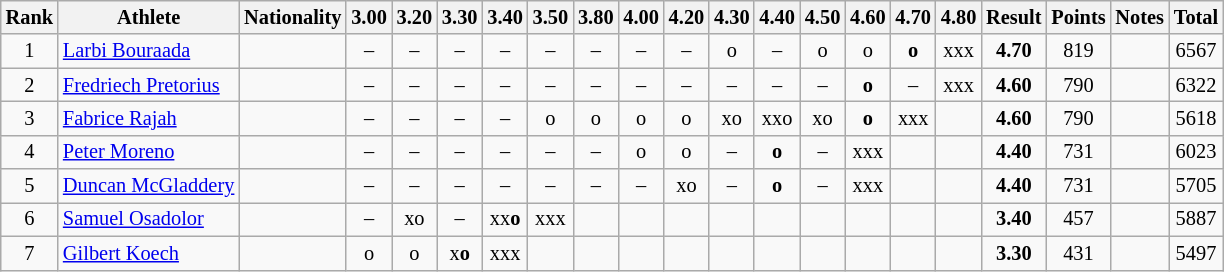<table class="wikitable sortable" style="text-align:center;font-size:85%">
<tr>
<th>Rank</th>
<th>Athlete</th>
<th>Nationality</th>
<th>3.00</th>
<th>3.20</th>
<th>3.30</th>
<th>3.40</th>
<th>3.50</th>
<th>3.80</th>
<th>4.00</th>
<th>4.20</th>
<th>4.30</th>
<th>4.40</th>
<th>4.50</th>
<th>4.60</th>
<th>4.70</th>
<th>4.80</th>
<th>Result</th>
<th>Points</th>
<th>Notes</th>
<th>Total</th>
</tr>
<tr>
<td>1</td>
<td align=left><a href='#'>Larbi Bouraada</a></td>
<td align=left></td>
<td>–</td>
<td>–</td>
<td>–</td>
<td>–</td>
<td>–</td>
<td>–</td>
<td>–</td>
<td>–</td>
<td>o</td>
<td>–</td>
<td>o</td>
<td>o</td>
<td><strong>o</strong></td>
<td>xxx</td>
<td><strong>4.70</strong></td>
<td>819</td>
<td></td>
<td>6567</td>
</tr>
<tr>
<td>2</td>
<td align=left><a href='#'>Fredriech Pretorius</a></td>
<td align=left></td>
<td>–</td>
<td>–</td>
<td>–</td>
<td>–</td>
<td>–</td>
<td>–</td>
<td>–</td>
<td>–</td>
<td>–</td>
<td>–</td>
<td>–</td>
<td><strong>o</strong></td>
<td>–</td>
<td>xxx</td>
<td><strong>4.60</strong></td>
<td>790</td>
<td></td>
<td>6322</td>
</tr>
<tr>
<td>3</td>
<td align=left><a href='#'>Fabrice Rajah</a></td>
<td align=left></td>
<td>–</td>
<td>–</td>
<td>–</td>
<td>–</td>
<td>o</td>
<td>o</td>
<td>o</td>
<td>o</td>
<td>xo</td>
<td>xxo</td>
<td>xo</td>
<td><strong>o</strong></td>
<td>xxx</td>
<td></td>
<td><strong>4.60</strong></td>
<td>790</td>
<td></td>
<td>5618</td>
</tr>
<tr>
<td>4</td>
<td align=left><a href='#'>Peter Moreno</a></td>
<td align=left></td>
<td>–</td>
<td>–</td>
<td>–</td>
<td>–</td>
<td>–</td>
<td>–</td>
<td>o</td>
<td>o</td>
<td>–</td>
<td><strong>o</strong></td>
<td>–</td>
<td>xxx</td>
<td></td>
<td></td>
<td><strong>4.40</strong></td>
<td>731</td>
<td></td>
<td>6023</td>
</tr>
<tr>
<td>5</td>
<td align=left><a href='#'>Duncan McGladdery</a></td>
<td align=left></td>
<td>–</td>
<td>–</td>
<td>–</td>
<td>–</td>
<td>–</td>
<td>–</td>
<td>–</td>
<td>xo</td>
<td>–</td>
<td><strong>o</strong></td>
<td>–</td>
<td>xxx</td>
<td></td>
<td></td>
<td><strong>4.40</strong></td>
<td>731</td>
<td></td>
<td>5705</td>
</tr>
<tr>
<td>6</td>
<td align=left><a href='#'>Samuel Osadolor</a></td>
<td align=left></td>
<td>–</td>
<td>xo</td>
<td>–</td>
<td>xx<strong>o</strong></td>
<td>xxx</td>
<td></td>
<td></td>
<td></td>
<td></td>
<td></td>
<td></td>
<td></td>
<td></td>
<td></td>
<td><strong>3.40</strong></td>
<td>457</td>
<td></td>
<td>5887</td>
</tr>
<tr>
<td>7</td>
<td align=left><a href='#'>Gilbert Koech</a></td>
<td align=left></td>
<td>o</td>
<td>o</td>
<td>x<strong>o</strong></td>
<td>xxx</td>
<td></td>
<td></td>
<td></td>
<td></td>
<td></td>
<td></td>
<td></td>
<td></td>
<td></td>
<td></td>
<td><strong>3.30</strong></td>
<td>431</td>
<td></td>
<td>5497</td>
</tr>
</table>
